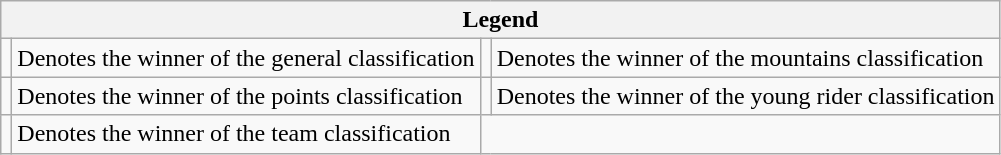<table class="wikitable">
<tr>
<th colspan="4">Legend</th>
</tr>
<tr>
<td></td>
<td>Denotes the winner of the general classification</td>
<td></td>
<td>Denotes the winner of the mountains classification</td>
</tr>
<tr>
<td></td>
<td>Denotes the winner of the points classification</td>
<td></td>
<td>Denotes the winner of the young rider classification</td>
</tr>
<tr>
<td></td>
<td>Denotes the winner of the team classification</td>
</tr>
</table>
